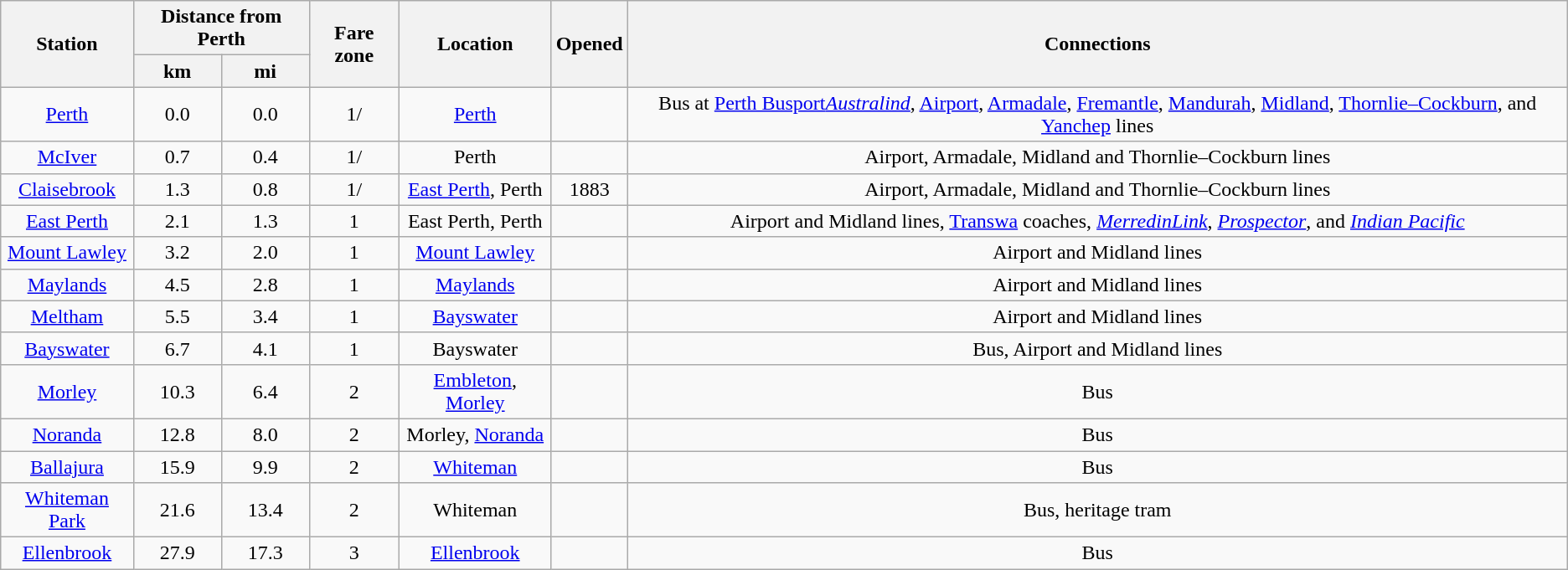<table class="wikitable sortable" style="text-align:center">
<tr>
<th rowspan="2" scope="col" class="unsortable">Station</th>
<th colspan="2">Distance from Perth</th>
<th rowspan="2">Fare zone</th>
<th rowspan="2" scope="col" class="unsortable">Location</th>
<th rowspan="2">Opened</th>
<th rowspan="2" scope="col" class="unsortable">Connections</th>
</tr>
<tr>
<th>km</th>
<th>mi</th>
</tr>
<tr>
<td><a href='#'>Perth</a></td>
<td>0.0</td>
<td>0.0</td>
<td>1/</td>
<td><a href='#'>Perth</a></td>
<td></td>
<td>Bus at <a href='#'>Perth Busport</a><em><a href='#'>Australind</a></em>, <a href='#'>Airport</a>, <a href='#'>Armadale</a>, <a href='#'>Fremantle</a>, <a href='#'>Mandurah</a>, <a href='#'>Midland</a>, <a href='#'>Thornlie–Cockburn</a>, and <a href='#'>Yanchep</a> lines</td>
</tr>
<tr>
<td><a href='#'>McIver</a></td>
<td>0.7</td>
<td>0.4</td>
<td>1/</td>
<td>Perth</td>
<td></td>
<td>Airport, Armadale, Midland and Thornlie–Cockburn lines</td>
</tr>
<tr>
<td><a href='#'>Claisebrook</a></td>
<td>1.3</td>
<td>0.8</td>
<td>1/</td>
<td><a href='#'>East Perth</a>, Perth</td>
<td>1883</td>
<td>Airport, Armadale, Midland and Thornlie–Cockburn lines</td>
</tr>
<tr>
<td><a href='#'>East Perth</a></td>
<td>2.1</td>
<td>1.3</td>
<td>1</td>
<td>East Perth, Perth</td>
<td></td>
<td>Airport and Midland lines, <a href='#'>Transwa</a> coaches, <em><a href='#'>MerredinLink</a></em>, <em><a href='#'>Prospector</a></em>, and <em><a href='#'>Indian Pacific</a></em></td>
</tr>
<tr>
<td><a href='#'>Mount Lawley</a></td>
<td>3.2</td>
<td>2.0</td>
<td>1</td>
<td><a href='#'>Mount Lawley</a></td>
<td></td>
<td>Airport and Midland lines</td>
</tr>
<tr>
<td><a href='#'>Maylands</a></td>
<td>4.5</td>
<td>2.8</td>
<td>1</td>
<td><a href='#'>Maylands</a></td>
<td></td>
<td>Airport and Midland lines</td>
</tr>
<tr>
<td><a href='#'>Meltham</a></td>
<td>5.5</td>
<td>3.4</td>
<td>1</td>
<td><a href='#'>Bayswater</a></td>
<td></td>
<td>Airport and Midland lines</td>
</tr>
<tr>
<td><a href='#'>Bayswater</a></td>
<td>6.7</td>
<td>4.1</td>
<td>1</td>
<td>Bayswater</td>
<td></td>
<td>Bus, Airport and Midland lines</td>
</tr>
<tr>
<td><a href='#'>Morley</a></td>
<td>10.3</td>
<td>6.4</td>
<td>2</td>
<td><a href='#'>Embleton</a>, <a href='#'>Morley</a></td>
<td></td>
<td>Bus</td>
</tr>
<tr>
<td><a href='#'>Noranda</a></td>
<td>12.8</td>
<td>8.0</td>
<td>2</td>
<td>Morley, <a href='#'>Noranda</a></td>
<td></td>
<td>Bus</td>
</tr>
<tr>
<td><a href='#'>Ballajura</a></td>
<td>15.9</td>
<td>9.9</td>
<td>2</td>
<td><a href='#'>Whiteman</a></td>
<td></td>
<td>Bus</td>
</tr>
<tr>
<td><a href='#'>Whiteman Park</a></td>
<td>21.6</td>
<td>13.4</td>
<td>2</td>
<td>Whiteman</td>
<td></td>
<td>Bus, heritage tram</td>
</tr>
<tr>
<td><a href='#'>Ellenbrook</a></td>
<td>27.9</td>
<td>17.3</td>
<td>3</td>
<td><a href='#'>Ellenbrook</a></td>
<td></td>
<td>Bus</td>
</tr>
</table>
